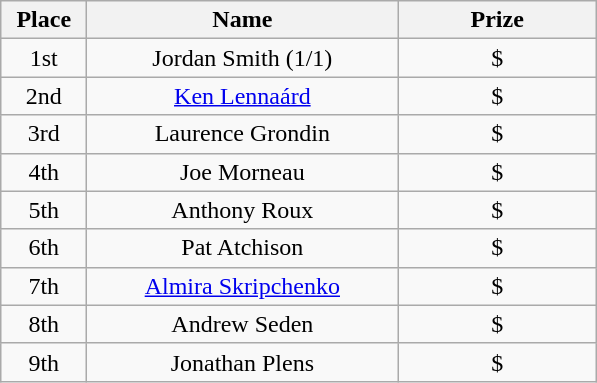<table class="wikitable">
<tr>
<th width="50">Place</th>
<th width="200">Name</th>
<th width="125">Prize</th>
</tr>
<tr>
<td align = "center">1st</td>
<td align = "center">Jordan Smith (1/1)</td>
<td align = "center">$</td>
</tr>
<tr>
<td align = "center">2nd</td>
<td align = "center"><a href='#'>Ken Lennaárd</a></td>
<td align = "center">$</td>
</tr>
<tr>
<td align = "center">3rd</td>
<td align = "center">Laurence Grondin</td>
<td align = "center">$</td>
</tr>
<tr>
<td align = "center">4th</td>
<td align = "center">Joe Morneau</td>
<td align = "center">$</td>
</tr>
<tr>
<td align = "center">5th</td>
<td align = "center">Anthony Roux</td>
<td align = "center">$</td>
</tr>
<tr>
<td align = "center">6th</td>
<td align = "center">Pat Atchison</td>
<td align = "center">$</td>
</tr>
<tr>
<td align = "center">7th</td>
<td align = "center"><a href='#'>Almira Skripchenko</a></td>
<td align = "center">$</td>
</tr>
<tr>
<td align = "center">8th</td>
<td align = "center">Andrew Seden</td>
<td align = "center">$</td>
</tr>
<tr>
<td align = "center">9th</td>
<td align = "center">Jonathan Plens</td>
<td align = "center">$</td>
</tr>
</table>
